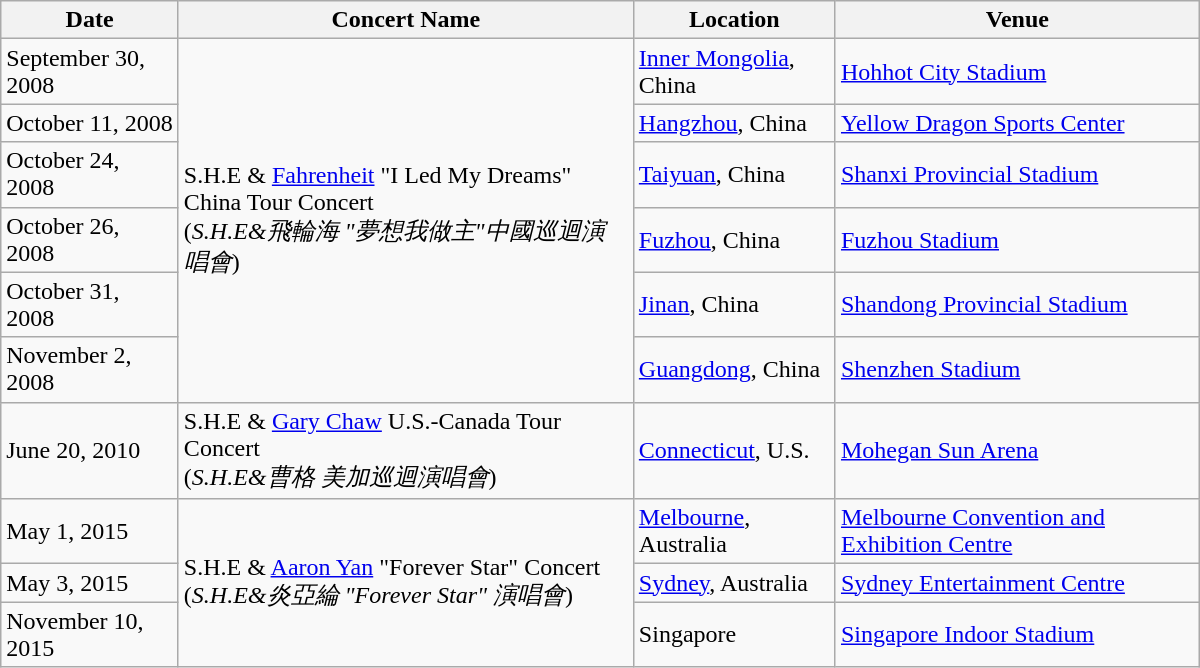<table class="wikitable" style="width:800px;">
<tr>
<th align="left">Date</th>
<th align="left">Concert Name</th>
<th align="left">Location</th>
<th align="left">Venue</th>
</tr>
<tr>
<td align="left">September 30, 2008</td>
<td align="left" rowspan="6">S.H.E & <a href='#'>Fahrenheit</a> "I Led My Dreams" China Tour Concert<br>(<em>S.H.E&飛輪海 "夢想我做主"中國巡迴演唱會</em>)</td>
<td align="left"><a href='#'>Inner Mongolia</a>, China</td>
<td align="left"><a href='#'>Hohhot City Stadium</a></td>
</tr>
<tr>
<td align="left">October 11, 2008</td>
<td align="left"><a href='#'>Hangzhou</a>, China</td>
<td align="left"><a href='#'>Yellow Dragon Sports Center</a></td>
</tr>
<tr>
<td align="left">October 24, 2008</td>
<td align="left"><a href='#'>Taiyuan</a>, China</td>
<td align="left"><a href='#'>Shanxi Provincial Stadium</a></td>
</tr>
<tr>
<td align="left">October 26, 2008</td>
<td align="left"><a href='#'>Fuzhou</a>, China</td>
<td align="left"><a href='#'>Fuzhou Stadium</a></td>
</tr>
<tr>
<td align="left">October 31, 2008</td>
<td align="left"><a href='#'>Jinan</a>, China</td>
<td align="left"><a href='#'>Shandong Provincial Stadium</a></td>
</tr>
<tr>
<td align="left">November 2, 2008</td>
<td align="left"><a href='#'>Guangdong</a>, China</td>
<td align="left"><a href='#'>Shenzhen Stadium</a></td>
</tr>
<tr>
<td align="left">June 20, 2010</td>
<td align="left">S.H.E & <a href='#'>Gary Chaw</a> U.S.-Canada Tour Concert<br>(<em>S.H.E&曹格 美加巡迴演唱會</em>)</td>
<td align="left"><a href='#'>Connecticut</a>, U.S.</td>
<td align="left"><a href='#'>Mohegan Sun Arena</a></td>
</tr>
<tr>
<td align="left">May 1, 2015</td>
<td align="left" rowspan="3">S.H.E & <a href='#'>Aaron Yan</a> "Forever Star" Concert<br>(<em>S.H.E&炎亞綸 "Forever Star" 演唱會</em>)</td>
<td align="left"><a href='#'>Melbourne</a>, Australia</td>
<td align="left"><a href='#'>Melbourne Convention and Exhibition Centre</a></td>
</tr>
<tr>
<td align="left">May 3, 2015</td>
<td align="left"><a href='#'>Sydney</a>, Australia</td>
<td align="left"><a href='#'>Sydney Entertainment Centre</a></td>
</tr>
<tr>
<td align="left">November 10, 2015</td>
<td align="left">Singapore</td>
<td align="left"><a href='#'>Singapore Indoor Stadium</a></td>
</tr>
</table>
